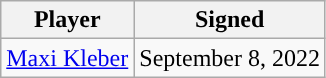<table class="wikitable sortable sortable">
<tr>
<th>Player</th>
<th>Signed</th>
</tr>
<tr style="text-align: center">
<td><a href='#'>Maxi Kleber</a></td>
<td>September 8, 2022</td>
</tr>
</table>
